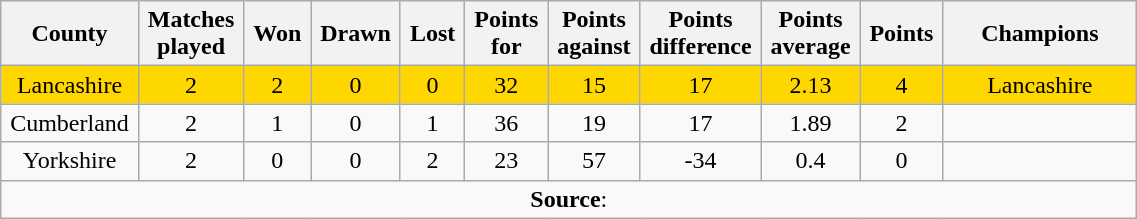<table class="wikitable plainrowheaders" style="text-align: center; width: 60%">
<tr>
<th scope="col" style="width: 5%;">County</th>
<th scope="col" style="width: 5%;">Matches played</th>
<th scope="col" style="width: 5%;">Won</th>
<th scope="col" style="width: 5%;">Drawn</th>
<th scope="col" style="width: 5%;">Lost</th>
<th scope="col" style="width: 5%;">Points for</th>
<th scope="col" style="width: 5%;">Points against</th>
<th scope="col" style="width: 5%;">Points difference</th>
<th scope="col" style="width: 5%;">Points average</th>
<th scope="col" style="width: 5%;">Points</th>
<th scope="col" style="width: 15%;">Champions</th>
</tr>
<tr style="background: gold;">
<td>Lancashire</td>
<td>2</td>
<td>2</td>
<td>0</td>
<td>0</td>
<td>32</td>
<td>15</td>
<td>17</td>
<td>2.13</td>
<td>4</td>
<td>Lancashire</td>
</tr>
<tr>
<td>Cumberland</td>
<td>2</td>
<td>1</td>
<td>0</td>
<td>1</td>
<td>36</td>
<td>19</td>
<td>17</td>
<td>1.89</td>
<td>2</td>
<td></td>
</tr>
<tr>
<td>Yorkshire</td>
<td>2</td>
<td>0</td>
<td>0</td>
<td>2</td>
<td>23</td>
<td>57</td>
<td>-34</td>
<td>0.4</td>
<td>0</td>
<td></td>
</tr>
<tr>
<td colspan="11"><strong>Source</strong>:</td>
</tr>
</table>
